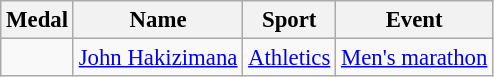<table class="wikitable sortable" style="font-size: 95%;">
<tr>
<th>Medal</th>
<th>Name</th>
<th>Sport</th>
<th>Event</th>
</tr>
<tr>
<td></td>
<td><a href='#'>John Hakizimana</a></td>
<td><a href='#'>Athletics</a></td>
<td><a href='#'>Men's marathon</a></td>
</tr>
</table>
